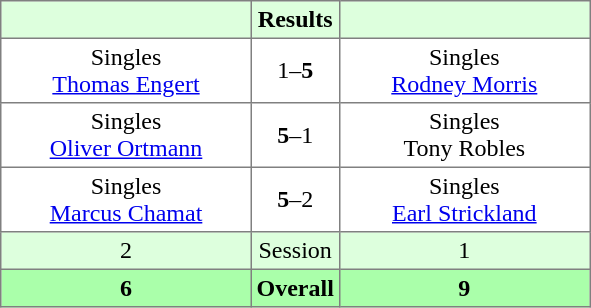<table border="1" cellpadding="3" style="border-collapse: collapse;">
<tr bgcolor="#ddffdd">
<th width="160"></th>
<th>Results</th>
<th width="160"></th>
</tr>
<tr>
<td align="center">Singles<br><a href='#'>Thomas Engert</a></td>
<td align="center">1–<strong>5</strong></td>
<td align="center">Singles<br><a href='#'>Rodney Morris</a></td>
</tr>
<tr>
<td align="center">Singles<br><a href='#'>Oliver Ortmann</a></td>
<td align="center"><strong>5</strong>–1</td>
<td align="center">Singles<br>Tony Robles</td>
</tr>
<tr>
<td align="center">Singles<br><a href='#'>Marcus Chamat</a></td>
<td align="center"><strong>5</strong>–2</td>
<td align="center">Singles<br><a href='#'>Earl Strickland</a></td>
</tr>
<tr bgcolor="#ddffdd">
<td align="center">2</td>
<td align="center">Session</td>
<td align="center">1</td>
</tr>
<tr bgcolor="#aaffaa">
<th align="center">6</th>
<th align="center">Overall</th>
<th align="center">9</th>
</tr>
</table>
